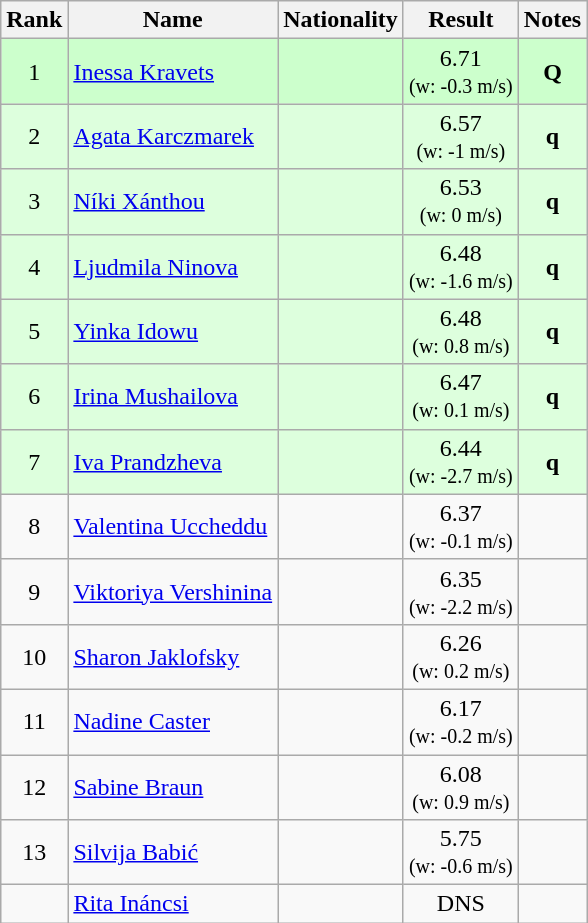<table class="wikitable sortable" style="text-align:center">
<tr>
<th>Rank</th>
<th>Name</th>
<th>Nationality</th>
<th>Result</th>
<th>Notes</th>
</tr>
<tr bgcolor=ccffcc>
<td>1</td>
<td align=left><a href='#'>Inessa Kravets</a></td>
<td align=left></td>
<td>6.71<br><small>(w: -0.3 m/s)</small></td>
<td><strong>Q</strong></td>
</tr>
<tr bgcolor=ddffdd>
<td>2</td>
<td align=left><a href='#'>Agata Karczmarek</a></td>
<td align=left></td>
<td>6.57<br><small>(w: -1 m/s)</small></td>
<td><strong>q</strong></td>
</tr>
<tr bgcolor=ddffdd>
<td>3</td>
<td align=left><a href='#'>Níki Xánthou</a></td>
<td align=left></td>
<td>6.53<br><small>(w: 0 m/s)</small></td>
<td><strong>q</strong></td>
</tr>
<tr bgcolor=ddffdd>
<td>4</td>
<td align=left><a href='#'>Ljudmila Ninova</a></td>
<td align=left></td>
<td>6.48<br><small>(w: -1.6 m/s)</small></td>
<td><strong>q</strong></td>
</tr>
<tr bgcolor=ddffdd>
<td>5</td>
<td align=left><a href='#'>Yinka Idowu</a></td>
<td align=left></td>
<td>6.48<br><small>(w: 0.8 m/s)</small></td>
<td><strong>q</strong></td>
</tr>
<tr bgcolor=ddffdd>
<td>6</td>
<td align=left><a href='#'>Irina Mushailova</a></td>
<td align=left></td>
<td>6.47<br><small>(w: 0.1 m/s)</small></td>
<td><strong>q</strong></td>
</tr>
<tr bgcolor=ddffdd>
<td>7</td>
<td align=left><a href='#'>Iva Prandzheva</a></td>
<td align=left></td>
<td>6.44<br><small>(w: -2.7 m/s)</small></td>
<td><strong>q</strong></td>
</tr>
<tr>
<td>8</td>
<td align=left><a href='#'>Valentina Uccheddu</a></td>
<td align=left></td>
<td>6.37<br><small>(w: -0.1 m/s)</small></td>
<td></td>
</tr>
<tr>
<td>9</td>
<td align=left><a href='#'>Viktoriya Vershinina</a></td>
<td align=left></td>
<td>6.35<br><small>(w: -2.2 m/s)</small></td>
<td></td>
</tr>
<tr>
<td>10</td>
<td align=left><a href='#'>Sharon Jaklofsky</a></td>
<td align=left></td>
<td>6.26<br><small>(w: 0.2 m/s)</small></td>
<td></td>
</tr>
<tr>
<td>11</td>
<td align=left><a href='#'>Nadine Caster</a></td>
<td align=left></td>
<td>6.17<br><small>(w: -0.2 m/s)</small></td>
<td></td>
</tr>
<tr>
<td>12</td>
<td align=left><a href='#'>Sabine Braun</a></td>
<td align=left></td>
<td>6.08<br><small>(w: 0.9 m/s)</small></td>
<td></td>
</tr>
<tr>
<td>13</td>
<td align=left><a href='#'>Silvija Babić</a></td>
<td align=left></td>
<td>5.75<br><small>(w: -0.6 m/s)</small></td>
<td></td>
</tr>
<tr>
<td></td>
<td align=left><a href='#'>Rita Ináncsi</a></td>
<td align=left></td>
<td>DNS</td>
<td></td>
</tr>
</table>
